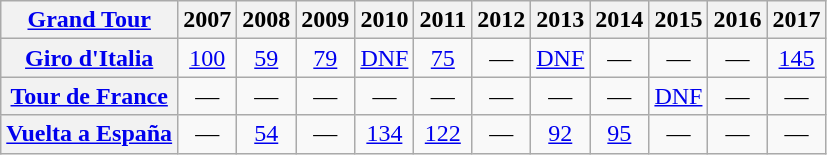<table class="wikitable plainrowheaders">
<tr>
<th scope="col"><a href='#'>Grand Tour</a></th>
<th scope="col">2007</th>
<th scope="col">2008</th>
<th scope="col">2009</th>
<th scope="col">2010</th>
<th scope="col">2011</th>
<th scope="col">2012</th>
<th scope="col">2013</th>
<th scope="col">2014</th>
<th scope="col">2015</th>
<th scope="col">2016</th>
<th scope="col">2017</th>
</tr>
<tr style="text-align:center;">
<th scope="row"> <a href='#'>Giro d'Italia</a></th>
<td style="text-align:center;"><a href='#'>100</a></td>
<td style="text-align:center;"><a href='#'>59</a></td>
<td style="text-align:center;"><a href='#'>79</a></td>
<td style="text-align:center;"><a href='#'>DNF</a></td>
<td style="text-align:center;"><a href='#'>75</a></td>
<td style="text-align:center;">—</td>
<td style="text-align:center;"><a href='#'>DNF</a></td>
<td style="text-align:center;">—</td>
<td style="text-align:center;">—</td>
<td style="text-align:center;">—</td>
<td style="text-align:center;"><a href='#'>145</a></td>
</tr>
<tr style="text-align:center;">
<th scope="row"> <a href='#'>Tour de France</a></th>
<td style="text-align:center;">—</td>
<td style="text-align:center;">—</td>
<td style="text-align:center;">—</td>
<td style="text-align:center;">—</td>
<td style="text-align:center;">—</td>
<td style="text-align:center;">—</td>
<td style="text-align:center;">—</td>
<td style="text-align:center;">—</td>
<td style="text-align:center;"><a href='#'>DNF</a></td>
<td style="text-align:center;">—</td>
<td style="text-align:center;">—</td>
</tr>
<tr style="text-align:center;">
<th scope="row"> <a href='#'>Vuelta a España</a></th>
<td style="text-align:center;">—</td>
<td style="text-align:center;"><a href='#'>54</a></td>
<td style="text-align:center;">—</td>
<td style="text-align:center;"><a href='#'>134</a></td>
<td style="text-align:center;"><a href='#'>122</a></td>
<td style="text-align:center;">—</td>
<td style="text-align:center;"><a href='#'>92</a></td>
<td style="text-align:center;"><a href='#'>95</a></td>
<td style="text-align:center;">—</td>
<td style="text-align:center;">—</td>
<td style="text-align:center;">—</td>
</tr>
</table>
